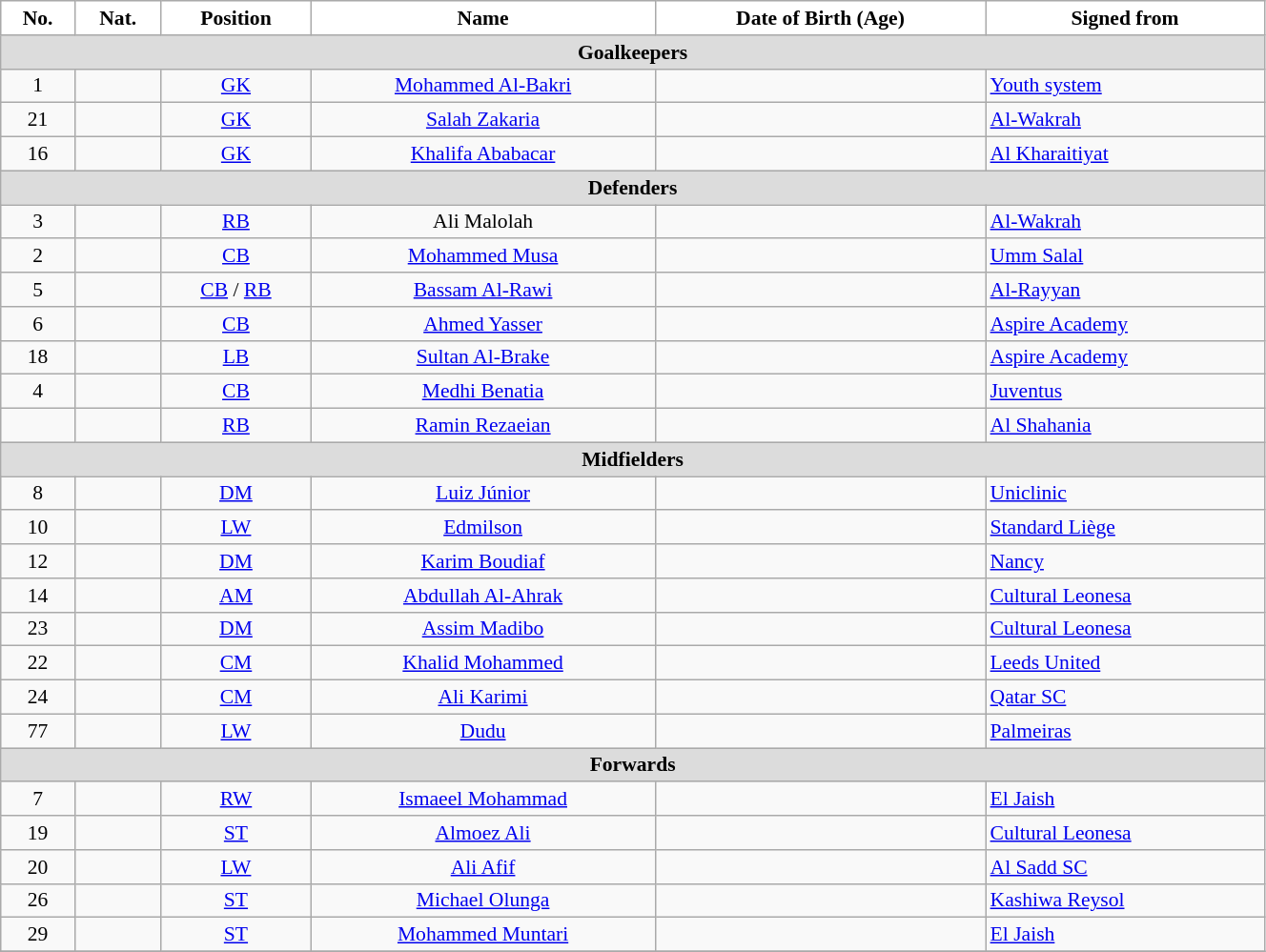<table class="wikitable" style="text-align:center; font-size:90%; width:70%">
<tr>
<th style="background:white; color:black; text-align:center;">No.</th>
<th style="background:white; color:black; text-align:center;">Nat.</th>
<th style="background:white; color:black; text-align:center;">Position</th>
<th style="background:white; color:black; text-align:center;">Name</th>
<th style="background:white; color:black; text-align:center;">Date of Birth (Age)</th>
<th style="background:white; color:black; text-align:center;">Signed from</th>
</tr>
<tr>
<th colspan=10 style="background:#DCDCDC; text-align:center;">Goalkeepers</th>
</tr>
<tr>
<td>1</td>
<td></td>
<td><a href='#'>GK</a></td>
<td><a href='#'>Mohammed Al-Bakri</a></td>
<td></td>
<td style="text-align:left"> <a href='#'>Youth system</a></td>
</tr>
<tr>
<td>21</td>
<td></td>
<td><a href='#'>GK</a></td>
<td><a href='#'>Salah Zakaria</a></td>
<td></td>
<td style="text-align:left"> <a href='#'>Al-Wakrah</a></td>
</tr>
<tr>
<td>16</td>
<td></td>
<td><a href='#'>GK</a></td>
<td><a href='#'>Khalifa Ababacar</a></td>
<td></td>
<td style="text-align:left"> <a href='#'>Al Kharaitiyat</a></td>
</tr>
<tr>
<th colspan=10 style="background:#DCDCDC; text-align:center;">Defenders</th>
</tr>
<tr>
<td>3</td>
<td></td>
<td><a href='#'>RB</a></td>
<td>Ali Malolah</td>
<td></td>
<td style="text-align:left"> <a href='#'>Al-Wakrah</a></td>
</tr>
<tr>
<td>2</td>
<td></td>
<td><a href='#'>CB</a></td>
<td><a href='#'>Mohammed Musa</a></td>
<td></td>
<td style="text-align:left"> <a href='#'>Umm Salal</a></td>
</tr>
<tr>
<td>5</td>
<td></td>
<td><a href='#'>CB</a> / <a href='#'>RB</a></td>
<td><a href='#'>Bassam Al-Rawi</a></td>
<td></td>
<td style="text-align:left"> <a href='#'>Al-Rayyan</a></td>
</tr>
<tr>
<td>6</td>
<td></td>
<td><a href='#'>CB</a></td>
<td><a href='#'>Ahmed Yasser</a></td>
<td></td>
<td style="text-align:left"> <a href='#'>Aspire Academy</a></td>
</tr>
<tr>
<td>18</td>
<td></td>
<td><a href='#'>LB</a></td>
<td><a href='#'>Sultan Al-Brake</a></td>
<td></td>
<td style="text-align:left"> <a href='#'>Aspire Academy</a></td>
</tr>
<tr>
<td>4</td>
<td></td>
<td><a href='#'>CB</a></td>
<td><a href='#'>Medhi Benatia</a></td>
<td></td>
<td style="text-align:left"> <a href='#'>Juventus</a></td>
</tr>
<tr>
<td></td>
<td></td>
<td><a href='#'>RB</a></td>
<td><a href='#'>Ramin Rezaeian</a></td>
<td></td>
<td style="text-align:left"> <a href='#'>Al Shahania</a></td>
</tr>
<tr>
<th colspan=10 style="background:#DCDCDC; text-align:center;">Midfielders</th>
</tr>
<tr>
<td>8</td>
<td></td>
<td><a href='#'>DM</a></td>
<td><a href='#'>Luiz Júnior</a></td>
<td></td>
<td style="text-align:left"> <a href='#'>Uniclinic</a></td>
</tr>
<tr>
<td>10</td>
<td></td>
<td><a href='#'>LW</a></td>
<td><a href='#'>Edmilson</a></td>
<td></td>
<td style="text-align:left"> <a href='#'>Standard Liège</a></td>
</tr>
<tr>
<td>12</td>
<td></td>
<td><a href='#'>DM</a></td>
<td><a href='#'>Karim Boudiaf</a></td>
<td></td>
<td style="text-align:left"> <a href='#'>Nancy</a></td>
</tr>
<tr>
<td>14</td>
<td></td>
<td><a href='#'>AM</a></td>
<td><a href='#'>Abdullah Al-Ahrak</a></td>
<td></td>
<td style="text-align:left"> <a href='#'>Cultural Leonesa</a></td>
</tr>
<tr>
<td>23</td>
<td></td>
<td><a href='#'>DM</a></td>
<td><a href='#'>Assim Madibo</a></td>
<td></td>
<td style="text-align:left"> <a href='#'>Cultural Leonesa</a></td>
</tr>
<tr>
<td>22</td>
<td></td>
<td><a href='#'>CM</a></td>
<td><a href='#'>Khalid Mohammed</a></td>
<td></td>
<td style="text-align:left"> <a href='#'>Leeds United</a></td>
</tr>
<tr>
<td>24</td>
<td></td>
<td><a href='#'>CM</a></td>
<td><a href='#'>Ali Karimi</a></td>
<td></td>
<td style="text-align:left"> <a href='#'>Qatar SC</a></td>
</tr>
<tr>
<td>77</td>
<td></td>
<td><a href='#'>LW</a></td>
<td><a href='#'>Dudu</a></td>
<td></td>
<td style="text-align:left"> <a href='#'>Palmeiras</a></td>
</tr>
<tr>
<th colspan=10 style="background:#DCDCDC; text-align:center;">Forwards</th>
</tr>
<tr>
<td>7</td>
<td></td>
<td><a href='#'>RW</a></td>
<td><a href='#'>Ismaeel Mohammad</a></td>
<td></td>
<td style="text-align:left"> <a href='#'>El Jaish</a></td>
</tr>
<tr>
<td>19</td>
<td></td>
<td><a href='#'>ST</a></td>
<td><a href='#'>Almoez Ali</a></td>
<td></td>
<td style="text-align:left"> <a href='#'>Cultural Leonesa</a></td>
</tr>
<tr>
<td>20</td>
<td></td>
<td><a href='#'>LW</a></td>
<td><a href='#'>Ali Afif</a></td>
<td></td>
<td style="text-align:left"> <a href='#'>Al Sadd SC</a></td>
</tr>
<tr>
<td>26</td>
<td></td>
<td><a href='#'>ST</a></td>
<td><a href='#'>Michael Olunga</a></td>
<td></td>
<td style="text-align:left"> <a href='#'>Kashiwa Reysol</a></td>
</tr>
<tr>
<td>29</td>
<td></td>
<td><a href='#'>ST</a></td>
<td><a href='#'>Mohammed Muntari</a></td>
<td></td>
<td style="text-align:left"> <a href='#'>El Jaish</a></td>
</tr>
<tr>
</tr>
</table>
